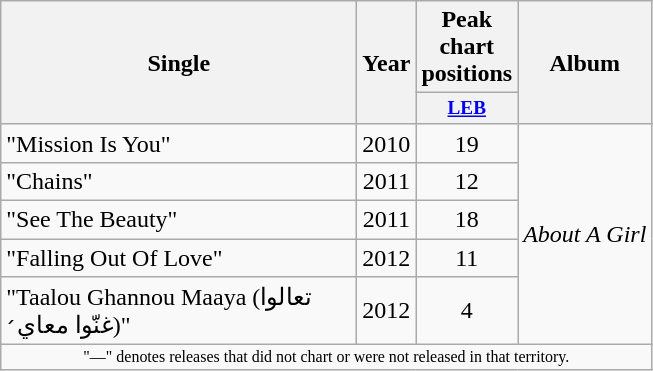<table class="wikitable">
<tr>
<th rowspan="2"  style="width:230px; text-align:center;">Single</th>
<th rowspan="2" style="text-align:center;">Year</th>
<th style="text-align:center;">Peak chart positions</th>
<th rowspan="2" style="text-align:center;">Album</th>
</tr>
<tr>
<th style="width:2em;font-size:80%"><a href='#'>LEB</a></th>
</tr>
<tr>
<td>"Mission Is You"</td>
<td style="text-align:center;">2010</td>
<td style="text-align:center;">19</td>
<td rowspan="5"><em>About A Girl</em></td>
</tr>
<tr>
<td>"Chains"</td>
<td style="text-align:center;">2011</td>
<td style="text-align:center;">12</td>
</tr>
<tr>
<td>"See The Beauty"</td>
<td style="text-align:center;">2011</td>
<td style="text-align:center;">18</td>
</tr>
<tr>
<td>"Falling Out Of Love"</td>
<td style="text-align:center;">2012</td>
<td style="text-align:center;">11</td>
</tr>
<tr>
<td>"Taalou Ghannou Maaya (تعالوا غنّوا معاي׳)"</td>
<td style="text-align:center;">2012</td>
<td style="text-align:center;">4</td>
</tr>
<tr>
<td colspan="21" style="text-align:center; font-size:8pt;">"—" denotes releases that did not chart or were not released in that territory.</td>
</tr>
</table>
